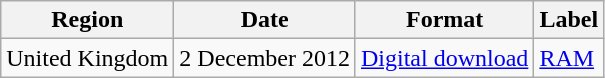<table class=wikitable>
<tr>
<th>Region</th>
<th>Date</th>
<th>Format</th>
<th>Label</th>
</tr>
<tr>
<td>United Kingdom</td>
<td>2 December 2012</td>
<td><a href='#'>Digital download</a></td>
<td><a href='#'>RAM</a></td>
</tr>
</table>
